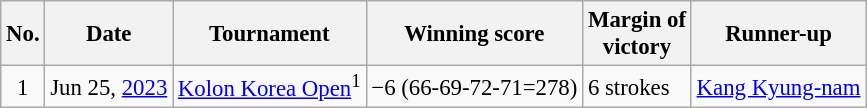<table class="wikitable" style="font-size:95%;">
<tr>
<th>No.</th>
<th>Date</th>
<th>Tournament</th>
<th>Winning score</th>
<th>Margin of<br>victory</th>
<th>Runner-up</th>
</tr>
<tr>
<td align=center>1</td>
<td align=right>Jun 25, <a href='#'>2023</a></td>
<td><a href='#'>Kolon Korea Open</a><sup>1</sup></td>
<td>−6 (66-69-72-71=278)</td>
<td>6 strokes</td>
<td> <a href='#'>Kang Kyung-nam</a></td>
</tr>
</table>
